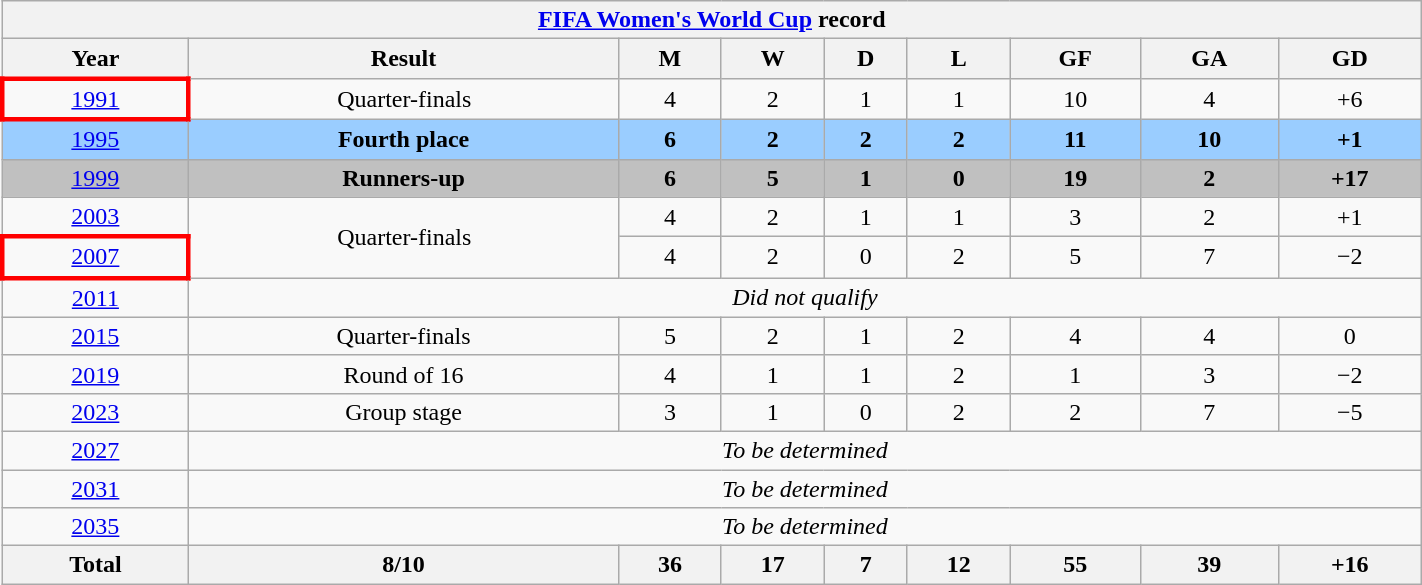<table class="wikitable" style="text-align: center; width:75%;">
<tr>
<th colspan=11><a href='#'>FIFA Women's World Cup</a> record</th>
</tr>
<tr>
<th>Year</th>
<th>Result</th>
<th>M</th>
<th>W</th>
<th>D</th>
<th>L</th>
<th>GF</th>
<th>GA</th>
<th>GD</th>
</tr>
<tr>
<td style="border: 3px solid red"> <a href='#'>1991</a></td>
<td>Quarter-finals</td>
<td>4</td>
<td>2</td>
<td>1</td>
<td>1</td>
<td>10</td>
<td>4</td>
<td>+6</td>
</tr>
<tr style="background:#9acdff;">
<td> <a href='#'>1995</a></td>
<td><strong>Fourth place</strong></td>
<td><strong>6</strong></td>
<td><strong>2</strong></td>
<td><strong>2</strong></td>
<td><strong>2</strong></td>
<td><strong>11</strong></td>
<td><strong>10</strong></td>
<td><strong>+1</strong></td>
</tr>
<tr style="background:silver;">
<td> <a href='#'>1999</a></td>
<td><strong>Runners-up</strong></td>
<td><strong>6</strong></td>
<td><strong>5</strong></td>
<td><strong>1</strong></td>
<td><strong>0</strong></td>
<td><strong>19</strong></td>
<td><strong>2</strong></td>
<td><strong>+17</strong></td>
</tr>
<tr>
<td> <a href='#'>2003</a></td>
<td rowspan=2>Quarter-finals</td>
<td>4</td>
<td>2</td>
<td>1</td>
<td>1</td>
<td>3</td>
<td>2</td>
<td>+1</td>
</tr>
<tr>
<td style="border: 3px solid red"> <a href='#'>2007</a></td>
<td>4</td>
<td>2</td>
<td>0</td>
<td>2</td>
<td>5</td>
<td>7</td>
<td>−2</td>
</tr>
<tr>
<td> <a href='#'>2011</a></td>
<td colspan=8><em>Did not qualify</em></td>
</tr>
<tr>
<td> <a href='#'>2015</a></td>
<td>Quarter-finals</td>
<td>5</td>
<td>2</td>
<td>1</td>
<td>2</td>
<td>4</td>
<td>4</td>
<td>0</td>
</tr>
<tr>
<td> <a href='#'>2019</a></td>
<td>Round of 16</td>
<td>4</td>
<td>1</td>
<td>1</td>
<td>2</td>
<td>1</td>
<td>3</td>
<td>−2</td>
</tr>
<tr>
<td> <a href='#'>2023</a></td>
<td>Group stage</td>
<td>3</td>
<td>1</td>
<td>0</td>
<td>2</td>
<td>2</td>
<td>7</td>
<td>−5</td>
</tr>
<tr>
<td> <a href='#'>2027</a></td>
<td colspan=8><em>To be determined</em></td>
</tr>
<tr>
<td> <a href='#'>2031</a></td>
<td colspan=8><em>To be determined</em></td>
</tr>
<tr>
<td> <a href='#'>2035</a></td>
<td colspan=8><em>To be determined</em></td>
</tr>
<tr>
<th>Total</th>
<th>8/10</th>
<th>36</th>
<th>17</th>
<th>7</th>
<th>12</th>
<th>55</th>
<th>39</th>
<th>+16</th>
</tr>
</table>
